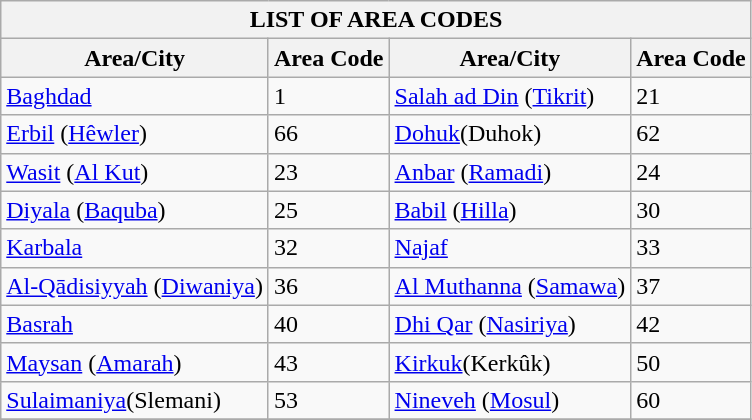<table class="wikitable sortable mw-collapsible mw-collapsed" border="1">
<tr>
<th colspan="4" align="center">LIST OF AREA CODES</th>
</tr>
<tr>
<th>Area/City</th>
<th>Area Code</th>
<th>Area/City</th>
<th>Area Code</th>
</tr>
<tr>
<td><a href='#'>Baghdad</a></td>
<td>1</td>
<td><a href='#'>Salah ad Din</a> (<a href='#'>Tikrit</a>)</td>
<td>21</td>
</tr>
<tr>
<td><a href='#'>Erbil</a> (<a href='#'>Hêwler</a>)</td>
<td>66</td>
<td><a href='#'>Dohuk</a>(Duhok)</td>
<td>62</td>
</tr>
<tr>
<td><a href='#'>Wasit</a>  (<a href='#'>Al Kut</a>)</td>
<td>23</td>
<td><a href='#'>Anbar</a>  (<a href='#'>Ramadi</a>)</td>
<td>24</td>
</tr>
<tr>
<td><a href='#'>Diyala</a>  (<a href='#'>Baquba</a>)</td>
<td>25</td>
<td><a href='#'>Babil</a>  (<a href='#'>Hilla</a>)</td>
<td>30</td>
</tr>
<tr>
<td><a href='#'>Karbala</a></td>
<td>32</td>
<td><a href='#'>Najaf</a></td>
<td>33</td>
</tr>
<tr>
<td><a href='#'>Al-Qādisiyyah</a> (<a href='#'>Diwaniya</a>)</td>
<td>36</td>
<td><a href='#'>Al Muthanna</a>  (<a href='#'>Samawa</a>)</td>
<td>37</td>
</tr>
<tr>
<td><a href='#'>Basrah</a></td>
<td>40</td>
<td><a href='#'>Dhi Qar</a>  (<a href='#'>Nasiriya</a>)</td>
<td>42</td>
</tr>
<tr>
<td><a href='#'>Maysan</a>  (<a href='#'>Amarah</a>)</td>
<td>43</td>
<td><a href='#'>Kirkuk</a>(Kerkûk)</td>
<td>50</td>
</tr>
<tr>
<td><a href='#'>Sulaimaniya</a>(Slemani)</td>
<td>53</td>
<td><a href='#'>Nineveh</a> (<a href='#'>Mosul</a>)</td>
<td>60</td>
</tr>
<tr>
</tr>
</table>
